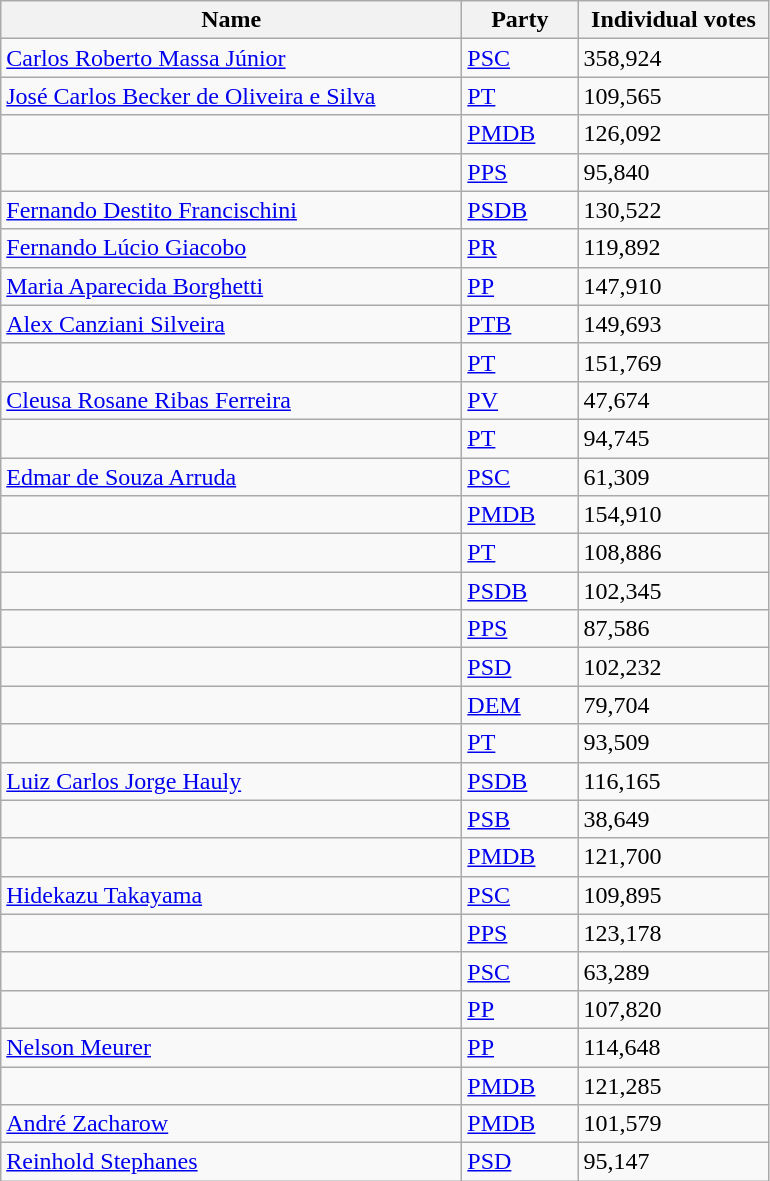<table class="wikitable sortable">
<tr>
<th style="width:300px;">Name</th>
<th style="width:70px;">Party</th>
<th style="width:120px;">Individual votes</th>
</tr>
<tr>
<td><a href='#'>Carlos Roberto Massa Júnior</a></td>
<td><a href='#'>PSC</a></td>
<td>358,924</td>
</tr>
<tr>
<td><a href='#'>José Carlos Becker de Oliveira e Silva</a></td>
<td><a href='#'>PT</a></td>
<td>109,565</td>
</tr>
<tr>
<td></td>
<td><a href='#'>PMDB</a></td>
<td>126,092</td>
</tr>
<tr>
<td></td>
<td><a href='#'>PPS</a></td>
<td>95,840</td>
</tr>
<tr>
<td><a href='#'>Fernando Destito Francischini</a></td>
<td><a href='#'>PSDB</a></td>
<td>130,522</td>
</tr>
<tr>
<td><a href='#'>Fernando Lúcio Giacobo</a></td>
<td><a href='#'>PR</a></td>
<td>119,892</td>
</tr>
<tr>
<td><a href='#'>Maria Aparecida Borghetti</a></td>
<td><a href='#'>PP</a></td>
<td>147,910</td>
</tr>
<tr>
<td><a href='#'>Alex Canziani Silveira</a></td>
<td><a href='#'>PTB</a></td>
<td>149,693</td>
</tr>
<tr>
<td></td>
<td><a href='#'>PT</a></td>
<td>151,769</td>
</tr>
<tr>
<td><a href='#'>Cleusa Rosane Ribas Ferreira</a></td>
<td><a href='#'>PV</a></td>
<td>47,674</td>
</tr>
<tr>
<td></td>
<td><a href='#'>PT</a></td>
<td>94,745</td>
</tr>
<tr>
<td><a href='#'>Edmar de Souza Arruda</a></td>
<td><a href='#'>PSC</a></td>
<td>61,309</td>
</tr>
<tr>
<td></td>
<td><a href='#'>PMDB</a></td>
<td>154,910</td>
</tr>
<tr>
<td></td>
<td><a href='#'>PT</a></td>
<td>108,886</td>
</tr>
<tr>
<td></td>
<td><a href='#'>PSDB</a></td>
<td>102,345</td>
</tr>
<tr>
<td></td>
<td><a href='#'>PPS</a></td>
<td>87,586</td>
</tr>
<tr>
<td></td>
<td><a href='#'>PSD</a></td>
<td>102,232</td>
</tr>
<tr>
<td></td>
<td><a href='#'>DEM</a></td>
<td>79,704</td>
</tr>
<tr>
<td></td>
<td><a href='#'>PT</a></td>
<td>93,509</td>
</tr>
<tr>
<td><a href='#'>Luiz Carlos Jorge Hauly</a></td>
<td><a href='#'>PSDB</a></td>
<td>116,165</td>
</tr>
<tr>
<td></td>
<td><a href='#'>PSB</a></td>
<td>38,649</td>
</tr>
<tr>
<td></td>
<td><a href='#'>PMDB</a></td>
<td>121,700</td>
</tr>
<tr>
<td><a href='#'>Hidekazu Takayama</a></td>
<td><a href='#'>PSC</a></td>
<td>109,895</td>
</tr>
<tr>
<td></td>
<td><a href='#'>PPS</a></td>
<td>123,178</td>
</tr>
<tr>
<td></td>
<td><a href='#'>PSC</a></td>
<td>63,289</td>
</tr>
<tr>
<td></td>
<td><a href='#'>PP</a></td>
<td>107,820</td>
</tr>
<tr>
<td><a href='#'>Nelson Meurer</a></td>
<td><a href='#'>PP</a></td>
<td>114,648</td>
</tr>
<tr>
<td></td>
<td><a href='#'>PMDB</a></td>
<td>121,285</td>
</tr>
<tr>
<td><a href='#'>André Zacharow</a></td>
<td><a href='#'>PMDB</a></td>
<td>101,579</td>
</tr>
<tr>
<td><a href='#'>Reinhold Stephanes</a></td>
<td><a href='#'>PSD</a></td>
<td>95,147</td>
</tr>
</table>
